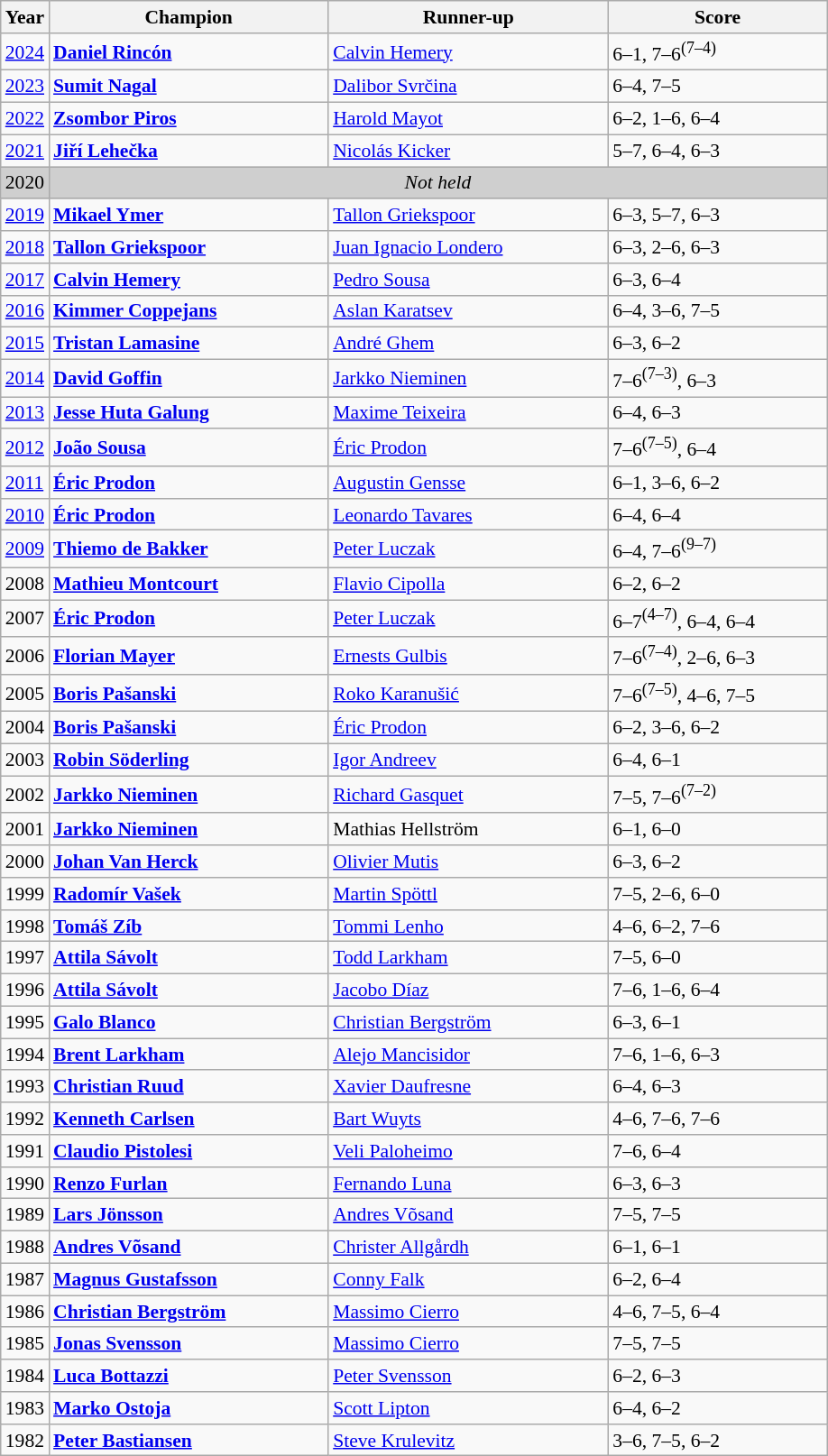<table class="wikitable" style="font-size:90%">
<tr>
<th>Year</th>
<th width="200">Champion</th>
<th width="200">Runner-up</th>
<th width="155">Score</th>
</tr>
<tr>
<td><a href='#'>2024</a></td>
<td> <strong><a href='#'>Daniel Rincón</a></strong></td>
<td> <a href='#'>Calvin Hemery</a></td>
<td>6–1, 7–6<sup>(7–4)</sup></td>
</tr>
<tr>
<td><a href='#'>2023</a></td>
<td> <strong><a href='#'>Sumit Nagal</a></strong></td>
<td> <a href='#'>Dalibor Svrčina</a></td>
<td>6–4, 7–5</td>
</tr>
<tr>
<td><a href='#'>2022</a></td>
<td> <strong><a href='#'>Zsombor Piros</a></strong></td>
<td> <a href='#'>Harold Mayot</a></td>
<td>6–2, 1–6, 6–4</td>
</tr>
<tr>
<td><a href='#'>2021</a></td>
<td> <strong><a href='#'>Jiří Lehečka</a></strong></td>
<td> <a href='#'>Nicolás Kicker</a></td>
<td>5–7, 6–4, 6–3</td>
</tr>
<tr>
<td style="background:#cfcfcf">2020</td>
<td colspan=3 align=center style="background:#cfcfcf"><em>Not held</em></td>
</tr>
<tr>
<td><a href='#'>2019</a></td>
<td> <strong><a href='#'>Mikael Ymer</a></strong></td>
<td> <a href='#'>Tallon Griekspoor</a></td>
<td>6–3, 5–7, 6–3</td>
</tr>
<tr>
<td><a href='#'>2018</a></td>
<td> <strong><a href='#'>Tallon Griekspoor</a></strong></td>
<td> <a href='#'>Juan Ignacio Londero</a></td>
<td>6–3, 2–6, 6–3</td>
</tr>
<tr>
<td><a href='#'>2017</a></td>
<td> <strong><a href='#'>Calvin Hemery</a></strong></td>
<td> <a href='#'>Pedro Sousa</a></td>
<td>6–3, 6–4</td>
</tr>
<tr>
<td><a href='#'>2016</a></td>
<td> <strong><a href='#'>Kimmer Coppejans</a></strong></td>
<td> <a href='#'>Aslan Karatsev</a></td>
<td>6–4, 3–6, 7–5</td>
</tr>
<tr>
<td><a href='#'>2015</a></td>
<td> <strong><a href='#'>Tristan Lamasine</a></strong></td>
<td> <a href='#'>André Ghem</a></td>
<td>6–3, 6–2</td>
</tr>
<tr>
<td><a href='#'>2014</a></td>
<td> <strong><a href='#'>David Goffin</a></strong></td>
<td> <a href='#'>Jarkko Nieminen</a></td>
<td>7–6<sup>(7–3)</sup>, 6–3</td>
</tr>
<tr>
<td><a href='#'>2013</a></td>
<td> <strong><a href='#'>Jesse Huta Galung</a></strong></td>
<td> <a href='#'>Maxime Teixeira</a></td>
<td>6–4, 6–3</td>
</tr>
<tr>
<td><a href='#'>2012</a></td>
<td> <strong><a href='#'>João Sousa</a></strong></td>
<td> <a href='#'>Éric Prodon</a></td>
<td>7–6<sup>(7–5)</sup>, 6–4</td>
</tr>
<tr>
<td><a href='#'>2011</a></td>
<td> <strong><a href='#'>Éric Prodon</a></strong></td>
<td> <a href='#'>Augustin Gensse</a></td>
<td>6–1, 3–6, 6–2</td>
</tr>
<tr>
<td><a href='#'>2010</a></td>
<td> <strong><a href='#'>Éric Prodon</a></strong></td>
<td> <a href='#'>Leonardo Tavares</a></td>
<td>6–4, 6–4</td>
</tr>
<tr>
<td><a href='#'>2009</a></td>
<td> <strong><a href='#'>Thiemo de Bakker</a></strong></td>
<td> <a href='#'>Peter Luczak</a></td>
<td>6–4, 7–6<sup>(9–7)</sup></td>
</tr>
<tr>
<td>2008</td>
<td> <strong><a href='#'>Mathieu Montcourt</a></strong></td>
<td> <a href='#'>Flavio Cipolla</a></td>
<td>6–2, 6–2</td>
</tr>
<tr>
<td>2007</td>
<td> <strong><a href='#'>Éric Prodon</a></strong></td>
<td> <a href='#'>Peter Luczak</a></td>
<td>6–7<sup>(4–7)</sup>, 6–4, 6–4</td>
</tr>
<tr>
<td>2006</td>
<td> <strong><a href='#'>Florian Mayer</a></strong></td>
<td> <a href='#'>Ernests Gulbis</a></td>
<td>7–6<sup>(7–4)</sup>, 2–6, 6–3</td>
</tr>
<tr>
<td>2005</td>
<td> <strong><a href='#'>Boris Pašanski</a></strong></td>
<td> <a href='#'>Roko Karanušić</a></td>
<td>7–6<sup>(7–5)</sup>, 4–6, 7–5</td>
</tr>
<tr>
<td>2004</td>
<td> <strong><a href='#'>Boris Pašanski</a></strong></td>
<td> <a href='#'>Éric Prodon</a></td>
<td>6–2, 3–6, 6–2</td>
</tr>
<tr>
<td>2003</td>
<td> <strong><a href='#'>Robin Söderling</a></strong></td>
<td> <a href='#'>Igor Andreev</a></td>
<td>6–4, 6–1</td>
</tr>
<tr>
<td>2002</td>
<td> <strong><a href='#'>Jarkko Nieminen</a></strong></td>
<td> <a href='#'>Richard Gasquet</a></td>
<td>7–5, 7–6<sup>(7–2)</sup></td>
</tr>
<tr>
<td>2001</td>
<td> <strong><a href='#'>Jarkko Nieminen</a></strong></td>
<td> Mathias Hellström</td>
<td>6–1, 6–0</td>
</tr>
<tr>
<td>2000</td>
<td> <strong><a href='#'>Johan Van Herck</a></strong></td>
<td> <a href='#'>Olivier Mutis</a></td>
<td>6–3, 6–2</td>
</tr>
<tr>
<td>1999</td>
<td> <strong><a href='#'>Radomír Vašek</a></strong></td>
<td> <a href='#'>Martin Spöttl</a></td>
<td>7–5, 2–6, 6–0</td>
</tr>
<tr>
<td>1998</td>
<td> <strong><a href='#'>Tomáš Zíb</a></strong></td>
<td> <a href='#'>Tommi Lenho</a></td>
<td>4–6, 6–2, 7–6</td>
</tr>
<tr>
<td>1997</td>
<td> <strong><a href='#'>Attila Sávolt</a></strong></td>
<td> <a href='#'>Todd Larkham</a></td>
<td>7–5, 6–0</td>
</tr>
<tr>
<td>1996</td>
<td> <strong><a href='#'>Attila Sávolt</a></strong></td>
<td> <a href='#'>Jacobo Díaz</a></td>
<td>7–6, 1–6, 6–4</td>
</tr>
<tr>
<td>1995</td>
<td> <strong><a href='#'>Galo Blanco</a></strong></td>
<td> <a href='#'>Christian Bergström</a></td>
<td>6–3, 6–1</td>
</tr>
<tr>
<td>1994</td>
<td> <strong><a href='#'>Brent Larkham</a></strong></td>
<td> <a href='#'>Alejo Mancisidor</a></td>
<td>7–6, 1–6, 6–3</td>
</tr>
<tr>
<td>1993</td>
<td> <strong><a href='#'>Christian Ruud</a></strong></td>
<td> <a href='#'>Xavier Daufresne</a></td>
<td>6–4, 6–3</td>
</tr>
<tr>
<td>1992</td>
<td> <strong><a href='#'>Kenneth Carlsen</a></strong></td>
<td> <a href='#'>Bart Wuyts</a></td>
<td>4–6, 7–6, 7–6</td>
</tr>
<tr>
<td>1991</td>
<td> <strong><a href='#'>Claudio Pistolesi</a></strong></td>
<td> <a href='#'>Veli Paloheimo</a></td>
<td>7–6, 6–4</td>
</tr>
<tr>
<td>1990</td>
<td> <strong><a href='#'>Renzo Furlan</a></strong></td>
<td> <a href='#'>Fernando Luna</a></td>
<td>6–3, 6–3</td>
</tr>
<tr>
<td>1989</td>
<td> <strong><a href='#'>Lars Jönsson</a></strong></td>
<td> <a href='#'>Andres Võsand</a></td>
<td>7–5, 7–5</td>
</tr>
<tr>
<td>1988</td>
<td> <strong><a href='#'>Andres Võsand</a></strong></td>
<td> <a href='#'>Christer Allgårdh</a></td>
<td>6–1, 6–1</td>
</tr>
<tr>
<td>1987</td>
<td> <strong><a href='#'>Magnus Gustafsson</a></strong></td>
<td> <a href='#'>Conny Falk</a></td>
<td>6–2, 6–4</td>
</tr>
<tr>
<td>1986</td>
<td> <strong><a href='#'>Christian Bergström</a></strong></td>
<td> <a href='#'>Massimo Cierro</a></td>
<td>4–6, 7–5, 6–4</td>
</tr>
<tr>
<td>1985</td>
<td> <strong><a href='#'>Jonas Svensson</a></strong></td>
<td> <a href='#'>Massimo Cierro</a></td>
<td>7–5, 7–5</td>
</tr>
<tr>
<td>1984</td>
<td> <strong><a href='#'>Luca Bottazzi</a></strong></td>
<td> <a href='#'>Peter Svensson</a></td>
<td>6–2, 6–3</td>
</tr>
<tr>
<td>1983</td>
<td> <strong><a href='#'>Marko Ostoja</a></strong></td>
<td> <a href='#'>Scott Lipton</a></td>
<td>6–4, 6–2</td>
</tr>
<tr>
<td>1982</td>
<td> <strong><a href='#'>Peter Bastiansen</a></strong></td>
<td> <a href='#'>Steve Krulevitz</a></td>
<td>3–6, 7–5, 6–2</td>
</tr>
</table>
